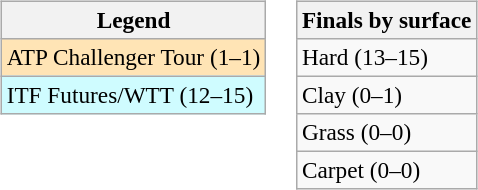<table>
<tr valign=top>
<td><br><table class=wikitable style=font-size:97%>
<tr>
<th>Legend</th>
</tr>
<tr bgcolor=moccasin>
<td>ATP Challenger Tour (1–1)</td>
</tr>
<tr bgcolor=cffcff>
<td>ITF Futures/WTT (12–15)</td>
</tr>
</table>
</td>
<td><br><table class=wikitable style=font-size:97%>
<tr>
<th>Finals by surface</th>
</tr>
<tr>
<td>Hard (13–15)</td>
</tr>
<tr>
<td>Clay (0–1)</td>
</tr>
<tr>
<td>Grass (0–0)</td>
</tr>
<tr>
<td>Carpet (0–0)</td>
</tr>
</table>
</td>
</tr>
</table>
